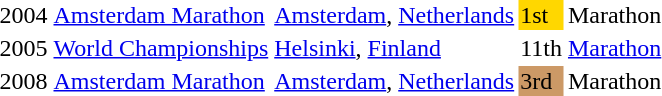<table>
<tr>
<td>2004</td>
<td><a href='#'>Amsterdam Marathon</a></td>
<td><a href='#'>Amsterdam</a>, <a href='#'>Netherlands</a></td>
<td bgcolor=gold>1st</td>
<td>Marathon</td>
</tr>
<tr>
<td>2005</td>
<td><a href='#'>World Championships</a></td>
<td><a href='#'>Helsinki</a>, <a href='#'>Finland</a></td>
<td>11th</td>
<td><a href='#'>Marathon</a></td>
</tr>
<tr>
<td>2008</td>
<td><a href='#'>Amsterdam Marathon</a></td>
<td><a href='#'>Amsterdam</a>, <a href='#'>Netherlands</a></td>
<td bgcolor="#cc9966">3rd</td>
<td>Marathon</td>
</tr>
</table>
